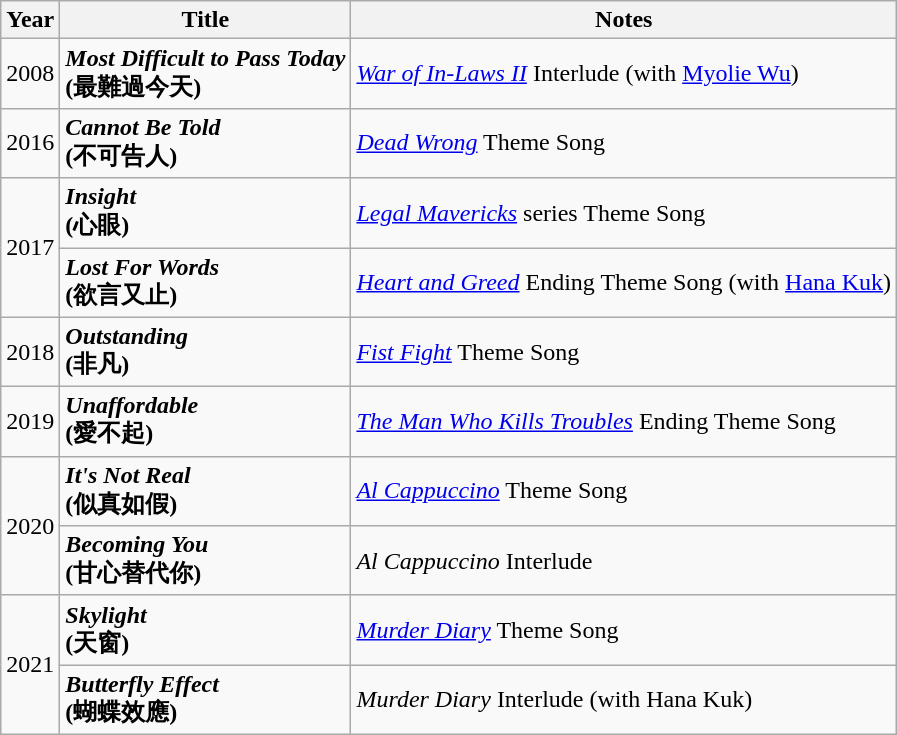<table class="wikitable sortable">
<tr>
<th>Year</th>
<th>Title</th>
<th>Notes</th>
</tr>
<tr>
<td>2008</td>
<td><strong> <em>Most Difficult to Pass Today</em><br>(最難過今天) </strong></td>
<td><em><a href='#'>War of In-Laws II</a></em> Interlude (with <a href='#'>Myolie Wu</a>)</td>
</tr>
<tr>
<td>2016</td>
<td><strong> <em>Cannot Be Told</em><br>(不可告人)</strong></td>
<td><em><a href='#'>Dead Wrong</a></em> Theme Song</td>
</tr>
<tr>
<td rowspan=2>2017</td>
<td><strong> <em>Insight</em><br>(心眼)</strong></td>
<td><em><a href='#'>Legal Mavericks</a></em> series Theme Song</td>
</tr>
<tr>
<td><strong> <em>Lost For Words</em><br>(欲言又止)</strong></td>
<td><em><a href='#'>Heart and Greed</a></em> Ending Theme Song (with <a href='#'>Hana Kuk</a>)</td>
</tr>
<tr>
<td>2018</td>
<td><strong> <em>Outstanding</em><br>(非凡)</strong></td>
<td><em><a href='#'>Fist Fight</a></em> Theme Song</td>
</tr>
<tr>
<td>2019</td>
<td><strong> <em>Unaffordable</em><br>(愛不起)</strong></td>
<td><em><a href='#'>The Man Who Kills Troubles</a></em> Ending Theme Song</td>
</tr>
<tr>
<td rowspan=2>2020</td>
<td><strong> <em>It's Not Real</em><br>(似真如假)</strong></td>
<td><em><a href='#'>Al Cappuccino</a></em> Theme Song</td>
</tr>
<tr>
<td><strong> <em>Becoming You</em><br>(甘心替代你)</strong></td>
<td><em>Al Cappuccino</em> Interlude</td>
</tr>
<tr>
<td rowspan=2>2021</td>
<td><strong> <em>Skylight</em><br>(天窗)</strong></td>
<td><em><a href='#'>Murder Diary</a></em> Theme Song</td>
</tr>
<tr>
<td><strong> <em>Butterfly Effect</em><br>(蝴蝶效應)</strong></td>
<td><em>Murder Diary</em> Interlude (with Hana Kuk)</td>
</tr>
</table>
